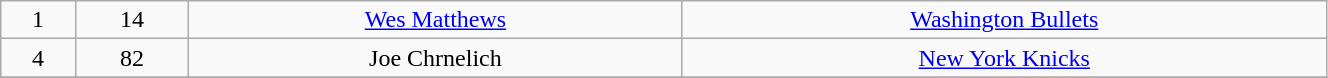<table class="wikitable" width="70%">
<tr align="center" bgcolor="">
<td>1</td>
<td>14</td>
<td><a href='#'>Wes Matthews</a></td>
<td><a href='#'>Washington Bullets</a></td>
</tr>
<tr align="center" bgcolor="">
<td>4</td>
<td>82</td>
<td>Joe Chrnelich</td>
<td><a href='#'>New York Knicks</a></td>
</tr>
<tr align="center" bgcolor="">
</tr>
</table>
